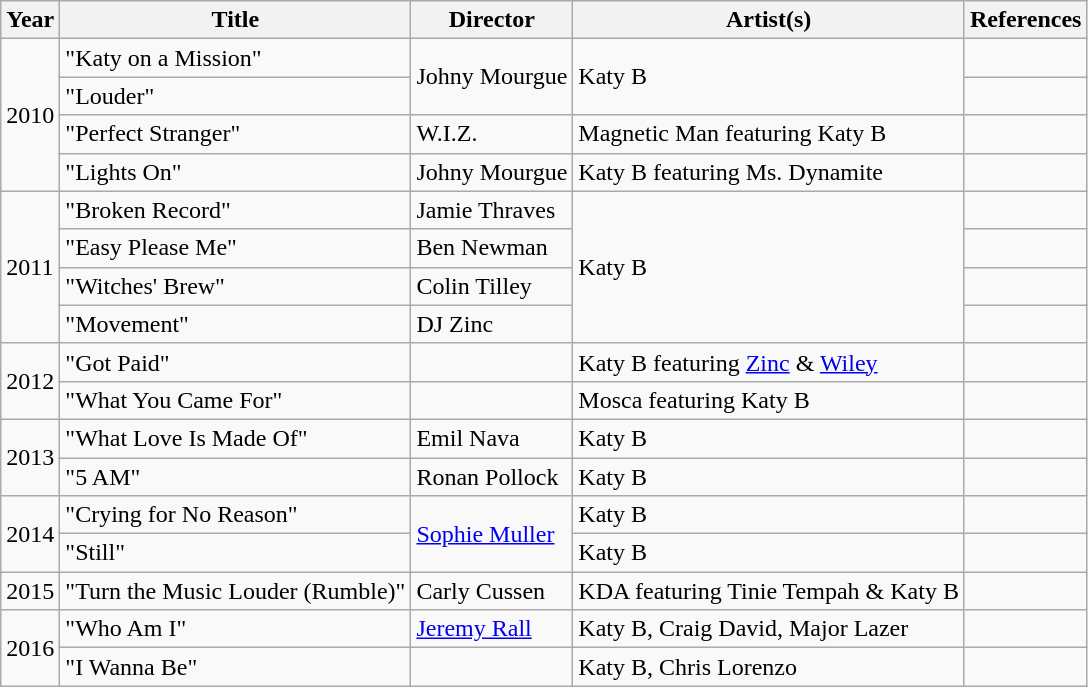<table class="wikitable" style="text-align:left;">
<tr>
<th>Year</th>
<th>Title</th>
<th>Director</th>
<th>Artist(s)</th>
<th>References</th>
</tr>
<tr>
<td rowspan="4">2010</td>
<td>"Katy on a Mission"</td>
<td rowspan="2">Johny Mourgue</td>
<td rowspan="2">Katy B</td>
<td></td>
</tr>
<tr>
<td>"Louder"</td>
<td></td>
</tr>
<tr>
<td>"Perfect Stranger"</td>
<td>W.I.Z.</td>
<td>Magnetic Man featuring Katy B</td>
<td></td>
</tr>
<tr>
<td>"Lights On"</td>
<td>Johny Mourgue</td>
<td>Katy B featuring Ms. Dynamite</td>
<td></td>
</tr>
<tr>
<td rowspan="4">2011</td>
<td>"Broken Record"</td>
<td>Jamie Thraves</td>
<td rowspan="4">Katy B</td>
<td></td>
</tr>
<tr>
<td>"Easy Please Me"</td>
<td>Ben Newman</td>
<td></td>
</tr>
<tr>
<td>"Witches' Brew"</td>
<td>Colin Tilley</td>
<td></td>
</tr>
<tr>
<td>"Movement"</td>
<td>DJ Zinc</td>
<td></td>
</tr>
<tr>
<td rowspan="2">2012</td>
<td>"Got Paid"</td>
<td></td>
<td>Katy B featuring <a href='#'>Zinc</a> & <a href='#'>Wiley</a></td>
<td></td>
</tr>
<tr>
<td>"What You Came For"</td>
<td></td>
<td>Mosca featuring Katy B</td>
<td></td>
</tr>
<tr>
<td rowspan="2">2013</td>
<td>"What Love Is Made Of"</td>
<td>Emil Nava</td>
<td>Katy B</td>
<td></td>
</tr>
<tr>
<td>"5 AM"</td>
<td>Ronan Pollock</td>
<td>Katy B</td>
<td></td>
</tr>
<tr>
<td rowspan="2">2014</td>
<td>"Crying for No Reason"</td>
<td rowspan="2"><a href='#'>Sophie Muller</a></td>
<td>Katy B</td>
<td></td>
</tr>
<tr>
<td>"Still"</td>
<td>Katy B</td>
<td></td>
</tr>
<tr>
<td>2015</td>
<td>"Turn the Music Louder (Rumble)"</td>
<td>Carly Cussen</td>
<td>KDA featuring Tinie Tempah & Katy B</td>
<td></td>
</tr>
<tr>
<td rowspan="2">2016</td>
<td>"Who Am I"</td>
<td><a href='#'>Jeremy Rall</a></td>
<td>Katy B, Craig David, Major Lazer</td>
<td></td>
</tr>
<tr>
<td>"I Wanna Be"</td>
<td></td>
<td>Katy B, Chris Lorenzo</td>
<td></td>
</tr>
</table>
